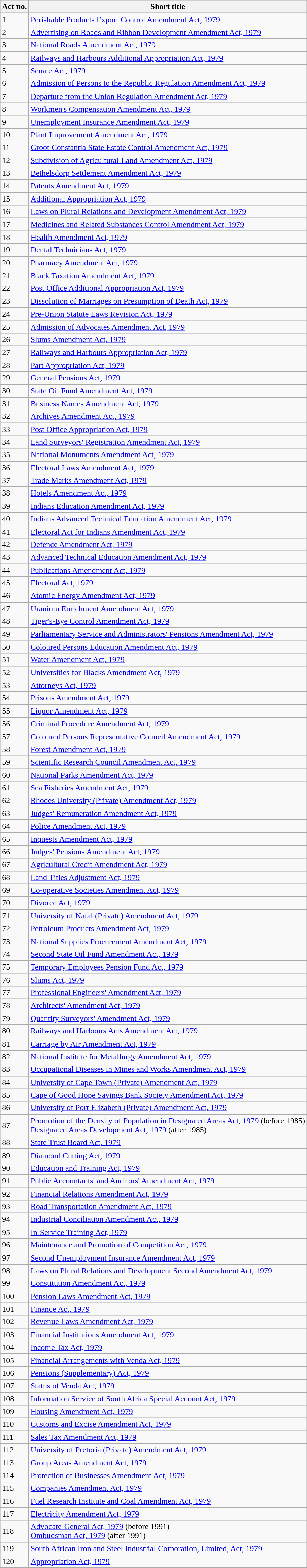<table class="wikitable sortable">
<tr>
<th>Act no.</th>
<th>Short title</th>
</tr>
<tr>
<td>1</td>
<td><a href='#'>Perishable Products Export Control Amendment Act, 1979</a></td>
</tr>
<tr>
<td>2</td>
<td><a href='#'>Advertising on Roads and Ribbon Development Amendment Act, 1979</a></td>
</tr>
<tr>
<td>3</td>
<td><a href='#'>National Roads Amendment Act, 1979</a></td>
</tr>
<tr>
<td>4</td>
<td><a href='#'>Railways and Harbours Additional Appropriation Act, 1979</a></td>
</tr>
<tr>
<td>5</td>
<td><a href='#'>Senate Act, 1979</a></td>
</tr>
<tr>
<td>6</td>
<td><a href='#'>Admission of Persons to the Republic Regulation Amendment Act, 1979</a></td>
</tr>
<tr>
<td>7</td>
<td><a href='#'>Departure from the Union Regulation Amendment Act, 1979</a></td>
</tr>
<tr>
<td>8</td>
<td><a href='#'>Workmen's Compensation Amendment Act, 1979</a></td>
</tr>
<tr>
<td>9</td>
<td><a href='#'>Unemployment Insurance Amendment Act, 1979</a></td>
</tr>
<tr>
<td>10</td>
<td><a href='#'>Plant Improvement Amendment Act, 1979</a></td>
</tr>
<tr>
<td>11</td>
<td><a href='#'>Groot Constantia State Estate Control Amendment Act, 1979</a></td>
</tr>
<tr>
<td>12</td>
<td><a href='#'>Subdivision of Agricultural Land Amendment Act, 1979</a></td>
</tr>
<tr>
<td>13</td>
<td><a href='#'>Bethelsdorp Settlement Amendment Act, 1979</a></td>
</tr>
<tr>
<td>14</td>
<td><a href='#'>Patents Amendment Act, 1979</a></td>
</tr>
<tr>
<td>15</td>
<td><a href='#'>Additional Appropriation Act, 1979</a></td>
</tr>
<tr>
<td>16</td>
<td><a href='#'>Laws on Plural Relations and Development Amendment Act, 1979</a></td>
</tr>
<tr>
<td>17</td>
<td><a href='#'>Medicines and Related Substances Control Amendment Act, 1979</a></td>
</tr>
<tr>
<td>18</td>
<td><a href='#'>Health Amendment Act, 1979</a></td>
</tr>
<tr>
<td>19</td>
<td><a href='#'>Dental Technicians Act, 1979</a></td>
</tr>
<tr>
<td>20</td>
<td><a href='#'>Pharmacy Amendment Act, 1979</a></td>
</tr>
<tr>
<td>21</td>
<td><a href='#'>Black Taxation Amendment Act, 1979</a></td>
</tr>
<tr>
<td>22</td>
<td><a href='#'>Post Office Additional Appropriation Act, 1979</a></td>
</tr>
<tr>
<td>23</td>
<td><a href='#'>Dissolution of Marriages on Presumption of Death Act, 1979</a></td>
</tr>
<tr>
<td>24</td>
<td><a href='#'>Pre-Union Statute Laws Revision Act, 1979</a></td>
</tr>
<tr>
<td>25</td>
<td><a href='#'>Admission of Advocates Amendment Act, 1979</a></td>
</tr>
<tr>
<td>26</td>
<td><a href='#'>Slums Amendment Act, 1979</a></td>
</tr>
<tr>
<td>27</td>
<td><a href='#'>Railways and Harbours Appropriation Act, 1979</a></td>
</tr>
<tr>
<td>28</td>
<td><a href='#'>Part Appropriation Act, 1979</a></td>
</tr>
<tr>
<td>29</td>
<td><a href='#'>General Pensions Act, 1979</a></td>
</tr>
<tr>
<td>30</td>
<td><a href='#'>State Oil Fund Amendment Act, 1979</a></td>
</tr>
<tr>
<td>31</td>
<td><a href='#'>Business Names Amendment Act, 1979</a></td>
</tr>
<tr>
<td>32</td>
<td><a href='#'>Archives Amendment Act, 1979</a></td>
</tr>
<tr>
<td>33</td>
<td><a href='#'>Post Office Appropriation Act, 1979</a></td>
</tr>
<tr>
<td>34</td>
<td><a href='#'>Land Surveyors' Registration Amendment Act, 1979</a></td>
</tr>
<tr>
<td>35</td>
<td><a href='#'>National Monuments Amendment Act, 1979</a></td>
</tr>
<tr>
<td>36</td>
<td><a href='#'>Electoral Laws Amendment Act, 1979</a></td>
</tr>
<tr>
<td>37</td>
<td><a href='#'>Trade Marks Amendment Act, 1979</a></td>
</tr>
<tr>
<td>38</td>
<td><a href='#'>Hotels Amendment Act, 1979</a></td>
</tr>
<tr>
<td>39</td>
<td><a href='#'>Indians Education Amendment Act, 1979</a></td>
</tr>
<tr>
<td>40</td>
<td><a href='#'>Indians Advanced Technical Education Amendment Act, 1979</a></td>
</tr>
<tr>
<td>41</td>
<td><a href='#'>Electoral Act for Indians Amendment Act, 1979</a></td>
</tr>
<tr>
<td>42</td>
<td><a href='#'>Defence Amendment Act, 1979</a></td>
</tr>
<tr>
<td>43</td>
<td><a href='#'>Advanced Technical Education Amendment Act, 1979</a></td>
</tr>
<tr>
<td>44</td>
<td><a href='#'>Publications Amendment Act, 1979</a></td>
</tr>
<tr>
<td>45</td>
<td><a href='#'>Electoral Act, 1979</a></td>
</tr>
<tr>
<td>46</td>
<td><a href='#'>Atomic Energy Amendment Act, 1979</a></td>
</tr>
<tr>
<td>47</td>
<td><a href='#'>Uranium Enrichment Amendment Act, 1979</a></td>
</tr>
<tr>
<td>48</td>
<td><a href='#'>Tiger's-Eye Control Amendment Act, 1979</a></td>
</tr>
<tr>
<td>49</td>
<td><a href='#'>Parliamentary Service and Administrators' Pensions Amendment Act, 1979</a></td>
</tr>
<tr>
<td>50</td>
<td><a href='#'>Coloured Persons Education Amendment Act, 1979</a></td>
</tr>
<tr>
<td>51</td>
<td><a href='#'>Water Amendment Act, 1979</a></td>
</tr>
<tr>
<td>52</td>
<td><a href='#'>Universities for Blacks Amendment Act, 1979</a></td>
</tr>
<tr>
<td>53</td>
<td><a href='#'>Attorneys Act, 1979</a></td>
</tr>
<tr>
<td>54</td>
<td><a href='#'>Prisons Amendment Act, 1979</a></td>
</tr>
<tr>
<td>55</td>
<td><a href='#'>Liquor Amendment Act, 1979</a></td>
</tr>
<tr>
<td>56</td>
<td><a href='#'>Criminal Procedure Amendment Act, 1979</a></td>
</tr>
<tr>
<td>57</td>
<td><a href='#'>Coloured Persons Representative Council Amendment Act, 1979</a></td>
</tr>
<tr>
<td>58</td>
<td><a href='#'>Forest Amendment Act, 1979</a></td>
</tr>
<tr>
<td>59</td>
<td><a href='#'>Scientific Research Council Amendment Act, 1979</a></td>
</tr>
<tr>
<td>60</td>
<td><a href='#'>National Parks Amendment Act, 1979</a></td>
</tr>
<tr>
<td>61</td>
<td><a href='#'>Sea Fisheries Amendment Act, 1979</a></td>
</tr>
<tr>
<td>62</td>
<td><a href='#'>Rhodes University (Private) Amendment Act, 1979</a></td>
</tr>
<tr>
<td>63</td>
<td><a href='#'>Judges' Remuneration Amendment Act, 1979</a></td>
</tr>
<tr>
<td>64</td>
<td><a href='#'>Police Amendment Act, 1979</a></td>
</tr>
<tr>
<td>65</td>
<td><a href='#'>Inquests Amendment Act, 1979</a></td>
</tr>
<tr>
<td>66</td>
<td><a href='#'>Judges' Pensions Amendment Act, 1979</a></td>
</tr>
<tr>
<td>67</td>
<td><a href='#'>Agricultural Credit Amendment Act, 1979</a></td>
</tr>
<tr>
<td>68</td>
<td><a href='#'>Land Titles Adjustment Act, 1979</a></td>
</tr>
<tr>
<td>69</td>
<td><a href='#'>Co-operative Societies Amendment Act, 1979</a></td>
</tr>
<tr>
<td>70</td>
<td><a href='#'>Divorce Act, 1979</a></td>
</tr>
<tr>
<td>71</td>
<td><a href='#'>University of Natal (Private) Amendment Act, 1979</a></td>
</tr>
<tr>
<td>72</td>
<td><a href='#'>Petroleum Products Amendment Act, 1979</a></td>
</tr>
<tr>
<td>73</td>
<td><a href='#'>National Supplies Procurement Amendment Act, 1979</a></td>
</tr>
<tr>
<td>74</td>
<td><a href='#'>Second State Oil Fund Amendment Act, 1979</a></td>
</tr>
<tr>
<td>75</td>
<td><a href='#'>Temporary Employees Pension Fund Act, 1979</a></td>
</tr>
<tr>
<td>76</td>
<td><a href='#'>Slums Act, 1979</a></td>
</tr>
<tr>
<td>77</td>
<td><a href='#'>Professional Engineers' Amendment Act, 1979</a></td>
</tr>
<tr>
<td>78</td>
<td><a href='#'>Architects' Amendment Act, 1979</a></td>
</tr>
<tr>
<td>79</td>
<td><a href='#'>Quantity Surveyors' Amendment Act, 1979</a></td>
</tr>
<tr>
<td>80</td>
<td><a href='#'>Railways and Harbours Acts Amendment Act, 1979</a></td>
</tr>
<tr>
<td>81</td>
<td><a href='#'>Carriage by Air Amendment Act, 1979</a></td>
</tr>
<tr>
<td>82</td>
<td><a href='#'>National Institute for Metallurgy Amendment Act, 1979</a></td>
</tr>
<tr>
<td>83</td>
<td><a href='#'>Occupational Diseases in Mines and Works Amendment Act, 1979</a></td>
</tr>
<tr>
<td>84</td>
<td><a href='#'>University of Cape Town (Private) Amendment Act, 1979</a></td>
</tr>
<tr>
<td>85</td>
<td><a href='#'>Cape of Good Hope Savings Bank Society Amendment Act, 1979</a></td>
</tr>
<tr>
<td>86</td>
<td><a href='#'>University of Port Elizabeth (Private) Amendment Act, 1979</a></td>
</tr>
<tr>
<td>87</td>
<td><a href='#'>Promotion of the Density of Population in Designated Areas Act, 1979</a> (before 1985) <br><a href='#'>Designated Areas Development Act, 1979</a> (after 1985)</td>
</tr>
<tr>
<td>88</td>
<td><a href='#'>State Trust Board Act, 1979</a></td>
</tr>
<tr>
<td>89</td>
<td><a href='#'>Diamond Cutting Act, 1979</a></td>
</tr>
<tr>
<td>90</td>
<td><a href='#'>Education and Training Act, 1979</a></td>
</tr>
<tr>
<td>91</td>
<td><a href='#'>Public Accountants' and Auditors' Amendment Act, 1979</a></td>
</tr>
<tr>
<td>92</td>
<td><a href='#'>Financial Relations Amendment Act, 1979</a></td>
</tr>
<tr>
<td>93</td>
<td><a href='#'>Road Transportation Amendment Act, 1979</a></td>
</tr>
<tr>
<td>94</td>
<td><a href='#'>Industrial Conciliation Amendment Act, 1979</a></td>
</tr>
<tr>
<td>95</td>
<td><a href='#'>In-Service Training Act, 1979</a></td>
</tr>
<tr>
<td>96</td>
<td><a href='#'>Maintenance and Promotion of Competition Act, 1979</a></td>
</tr>
<tr>
<td>97</td>
<td><a href='#'>Second Unemployment Insurance Amendment Act, 1979</a></td>
</tr>
<tr>
<td>98</td>
<td><a href='#'>Laws on Plural Relations and Development Second Amendment Act, 1979</a></td>
</tr>
<tr>
<td>99</td>
<td><a href='#'>Constitution Amendment Act, 1979</a></td>
</tr>
<tr>
<td>100</td>
<td><a href='#'>Pension Laws Amendment Act, 1979</a></td>
</tr>
<tr>
<td>101</td>
<td><a href='#'>Finance Act, 1979</a></td>
</tr>
<tr>
<td>102</td>
<td><a href='#'>Revenue Laws Amendment Act, 1979</a></td>
</tr>
<tr>
<td>103</td>
<td><a href='#'>Financial Institutions Amendment Act, 1979</a></td>
</tr>
<tr>
<td>104</td>
<td><a href='#'>Income Tax Act, 1979</a></td>
</tr>
<tr>
<td>105</td>
<td><a href='#'>Financial Arrangements with Venda Act, 1979</a></td>
</tr>
<tr>
<td>106</td>
<td><a href='#'>Pensions (Supplementary) Act, 1979</a></td>
</tr>
<tr>
<td>107</td>
<td><a href='#'>Status of Venda Act, 1979</a></td>
</tr>
<tr>
<td>108</td>
<td><a href='#'>Information Service of South Africa Special Account Act, 1979</a></td>
</tr>
<tr>
<td>109</td>
<td><a href='#'>Housing Amendment Act, 1979</a></td>
</tr>
<tr>
<td>110</td>
<td><a href='#'>Customs and Excise Amendment Act, 1979</a></td>
</tr>
<tr>
<td>111</td>
<td><a href='#'>Sales Tax Amendment Act, 1979</a></td>
</tr>
<tr>
<td>112</td>
<td><a href='#'>University of Pretoria (Private) Amendment Act, 1979</a></td>
</tr>
<tr>
<td>113</td>
<td><a href='#'>Group Areas Amendment Act, 1979</a></td>
</tr>
<tr>
<td>114</td>
<td><a href='#'>Protection of Businesses Amendment Act, 1979</a></td>
</tr>
<tr>
<td>115</td>
<td><a href='#'>Companies Amendment Act, 1979</a></td>
</tr>
<tr>
<td>116</td>
<td><a href='#'>Fuel Research Institute and Coal Amendment Act, 1979</a></td>
</tr>
<tr>
<td>117</td>
<td><a href='#'>Electricity Amendment Act, 1979</a></td>
</tr>
<tr>
<td>118</td>
<td><a href='#'>Advocate-General Act, 1979</a> (before 1991) <br><a href='#'>Ombudsman Act, 1979</a> (after 1991)</td>
</tr>
<tr>
<td>119</td>
<td><a href='#'>South African Iron and Steel Industrial Corporation, Limited, Act, 1979</a></td>
</tr>
<tr>
<td>120</td>
<td><a href='#'>Appropriation Act, 1979</a></td>
</tr>
</table>
